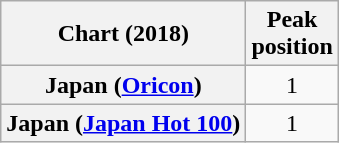<table class="wikitable plainrowheaders" style="text-align:center;">
<tr>
<th>Chart (2018)</th>
<th>Peak<br>position</th>
</tr>
<tr>
<th scope="row">Japan (<a href='#'>Oricon</a>)</th>
<td>1</td>
</tr>
<tr>
<th scope="row">Japan (<a href='#'>Japan Hot 100</a>)</th>
<td>1</td>
</tr>
</table>
